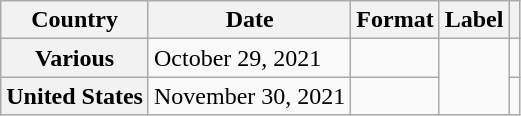<table class="wikitable plainrowheaders">
<tr>
<th>Country</th>
<th>Date</th>
<th>Format</th>
<th>Label</th>
<th></th>
</tr>
<tr>
<th scope="row">Various</th>
<td>October 29, 2021</td>
<td></td>
<td rowspan="3"></td>
<td></td>
</tr>
<tr>
<th scope="row">United States</th>
<td>November 30, 2021</td>
<td rowspan="2"></td>
<td></td>
</tr>
</table>
